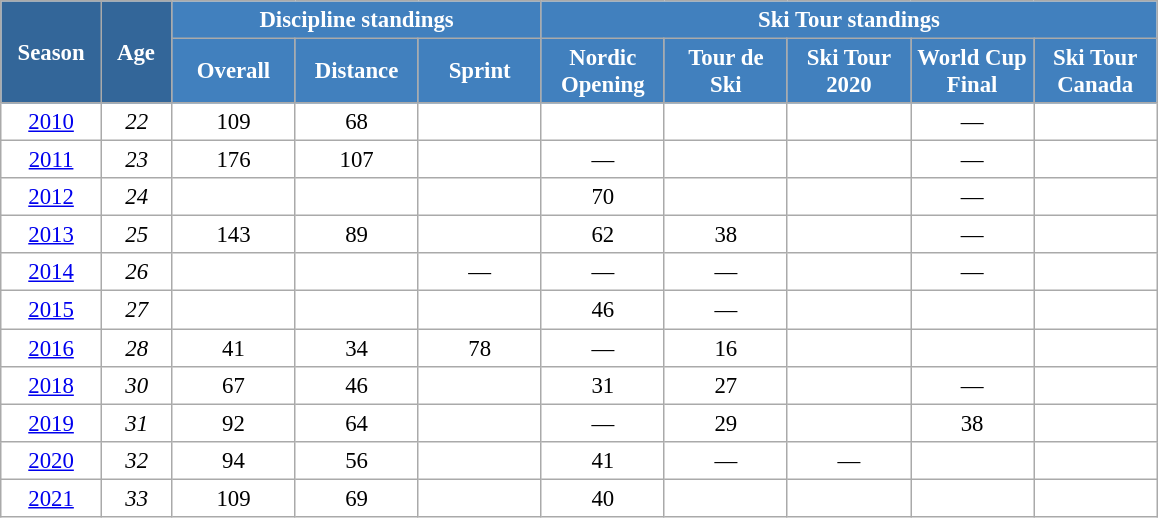<table class="wikitable" style="font-size:95%; text-align:center; border:grey solid 1px; border-collapse:collapse; background:#ffffff;">
<tr>
<th style="background-color:#369; color:white; width:60px;" rowspan="2"> Season </th>
<th style="background-color:#369; color:white; width:40px;" rowspan="2"> Age </th>
<th style="background-color:#4180be; color:white;" colspan="3">Discipline standings</th>
<th style="background-color:#4180be; color:white;" colspan="5">Ski Tour standings</th>
</tr>
<tr>
<th style="background-color:#4180be; color:white; width:75px;">Overall</th>
<th style="background-color:#4180be; color:white; width:75px;">Distance</th>
<th style="background-color:#4180be; color:white; width:75px;">Sprint</th>
<th style="background-color:#4180be; color:white; width:75px;">Nordic<br>Opening</th>
<th style="background-color:#4180be; color:white; width:75px;">Tour de<br>Ski</th>
<th style="background-color:#4180be; color:white; width:75px;">Ski Tour<br>2020</th>
<th style="background-color:#4180be; color:white; width:75px;">World Cup<br>Final</th>
<th style="background-color:#4180be; color:white; width:75px;">Ski Tour<br>Canada</th>
</tr>
<tr>
<td><a href='#'>2010</a></td>
<td><em>22</em></td>
<td>109</td>
<td>68</td>
<td></td>
<td></td>
<td></td>
<td></td>
<td>—</td>
<td></td>
</tr>
<tr>
<td><a href='#'>2011</a></td>
<td><em>23</em></td>
<td>176</td>
<td>107</td>
<td></td>
<td>—</td>
<td></td>
<td></td>
<td>—</td>
<td></td>
</tr>
<tr>
<td><a href='#'>2012</a></td>
<td><em>24</em></td>
<td></td>
<td></td>
<td></td>
<td>70</td>
<td></td>
<td></td>
<td>—</td>
<td></td>
</tr>
<tr>
<td><a href='#'>2013</a></td>
<td><em>25</em></td>
<td>143</td>
<td>89</td>
<td></td>
<td>62</td>
<td>38</td>
<td></td>
<td>—</td>
<td></td>
</tr>
<tr>
<td><a href='#'>2014</a></td>
<td><em>26</em></td>
<td></td>
<td></td>
<td>—</td>
<td>—</td>
<td>—</td>
<td></td>
<td>—</td>
<td></td>
</tr>
<tr>
<td><a href='#'>2015</a></td>
<td><em>27</em></td>
<td></td>
<td></td>
<td></td>
<td>46</td>
<td>—</td>
<td></td>
<td></td>
<td></td>
</tr>
<tr>
<td><a href='#'>2016</a></td>
<td><em>28</em></td>
<td>41</td>
<td>34</td>
<td>78</td>
<td>—</td>
<td>16</td>
<td></td>
<td></td>
<td></td>
</tr>
<tr>
<td><a href='#'>2018</a></td>
<td><em>30</em></td>
<td>67</td>
<td>46</td>
<td></td>
<td>31</td>
<td>27</td>
<td></td>
<td>—</td>
<td></td>
</tr>
<tr>
<td><a href='#'>2019</a></td>
<td><em>31</em></td>
<td>92</td>
<td>64</td>
<td></td>
<td>—</td>
<td>29</td>
<td></td>
<td>38</td>
<td></td>
</tr>
<tr>
<td><a href='#'>2020</a></td>
<td><em>32</em></td>
<td>94</td>
<td>56</td>
<td></td>
<td>41</td>
<td>—</td>
<td>—</td>
<td></td>
<td></td>
</tr>
<tr>
<td><a href='#'>2021</a></td>
<td><em>33</em></td>
<td>109</td>
<td>69</td>
<td></td>
<td>40</td>
<td></td>
<td></td>
<td></td>
<td></td>
</tr>
</table>
